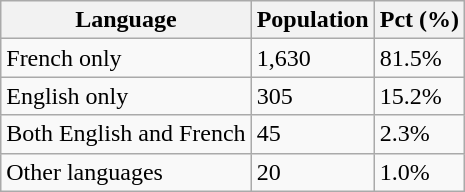<table class="wikitable">
<tr>
<th>Language</th>
<th>Population</th>
<th>Pct (%)</th>
</tr>
<tr>
<td>French only</td>
<td>1,630</td>
<td>81.5%</td>
</tr>
<tr>
<td>English only</td>
<td>305</td>
<td>15.2%</td>
</tr>
<tr>
<td>Both English and French</td>
<td>45</td>
<td>2.3%</td>
</tr>
<tr>
<td>Other languages</td>
<td>20</td>
<td>1.0%</td>
</tr>
</table>
